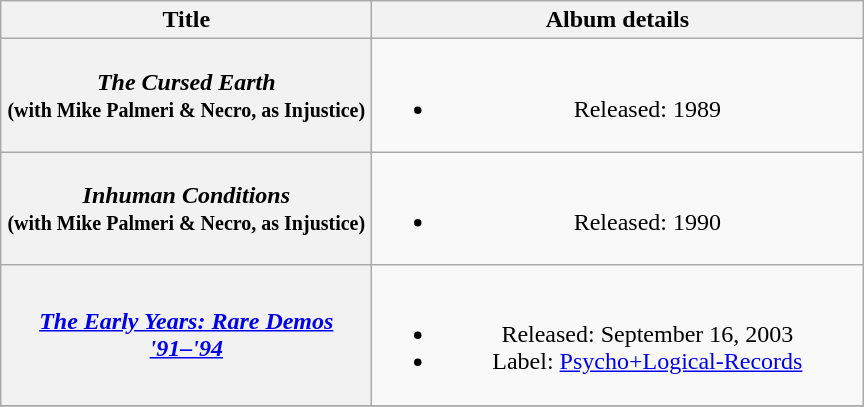<table class="wikitable plainrowheaders" style="text-align:center;" border="1">
<tr>
<th scope="col" style="width:15em;">Title</th>
<th scope="col" style="width:20em;">Album details</th>
</tr>
<tr>
<th scope="row"><em>The Cursed Earth</em><br><small>(with Mike Palmeri & Necro, as Injustice)</small></th>
<td><br><ul><li>Released: 1989</li></ul></td>
</tr>
<tr>
<th scope="row"><em>Inhuman Conditions</em><br><small>(with Mike Palmeri & Necro, as Injustice)</small></th>
<td><br><ul><li>Released: 1990</li></ul></td>
</tr>
<tr>
<th scope="row"><em><a href='#'>The Early Years: Rare Demos '91–'94</a></em></th>
<td><br><ul><li>Released: September 16, 2003</li><li>Label: <a href='#'>Psycho+Logical-Records</a></li></ul></td>
</tr>
<tr>
</tr>
</table>
